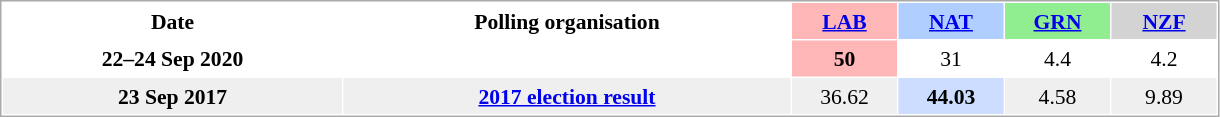<table cellpadding="5" cellspacing="1" style="font-size:90%; line-height:14px; text-align:center; border: 1px solid #aaa">
<tr>
<th style="width:15em;">Date</th>
<th style="width:20em;">Polling organisation</th>
<th style="background-color:#FFB6B6;width:60px"><a href='#'>LAB</a></th>
<th style="background-color:#B0CEFF;width:60px"><a href='#'>NAT</a></th>
<th style="background-color:#90EE90;width:60px"><a href='#'>GRN</a></th>
<th style="background-color:#D3D3D3;width:60px"><a href='#'>NZF</a></th>
</tr>
<tr>
<td><strong>22–24 Sep 2020</strong></td>
<td></td>
<td – style="background-color:#FFB6B6;"><strong>50</strong></td>
<td>31</td>
<td>4.4</td>
<td>4.2</td>
</tr>
<tr style="background:#EFEFEF;">
<td><strong>23 Sep 2017</strong></td>
<td><strong><a href='#'>2017 election result</a></strong></td>
<td>36.62</td>
<td style="background:#CCDDFF"><strong>44.03</strong></td>
<td>4.58</td>
<td>9.89</td>
</tr>
</table>
